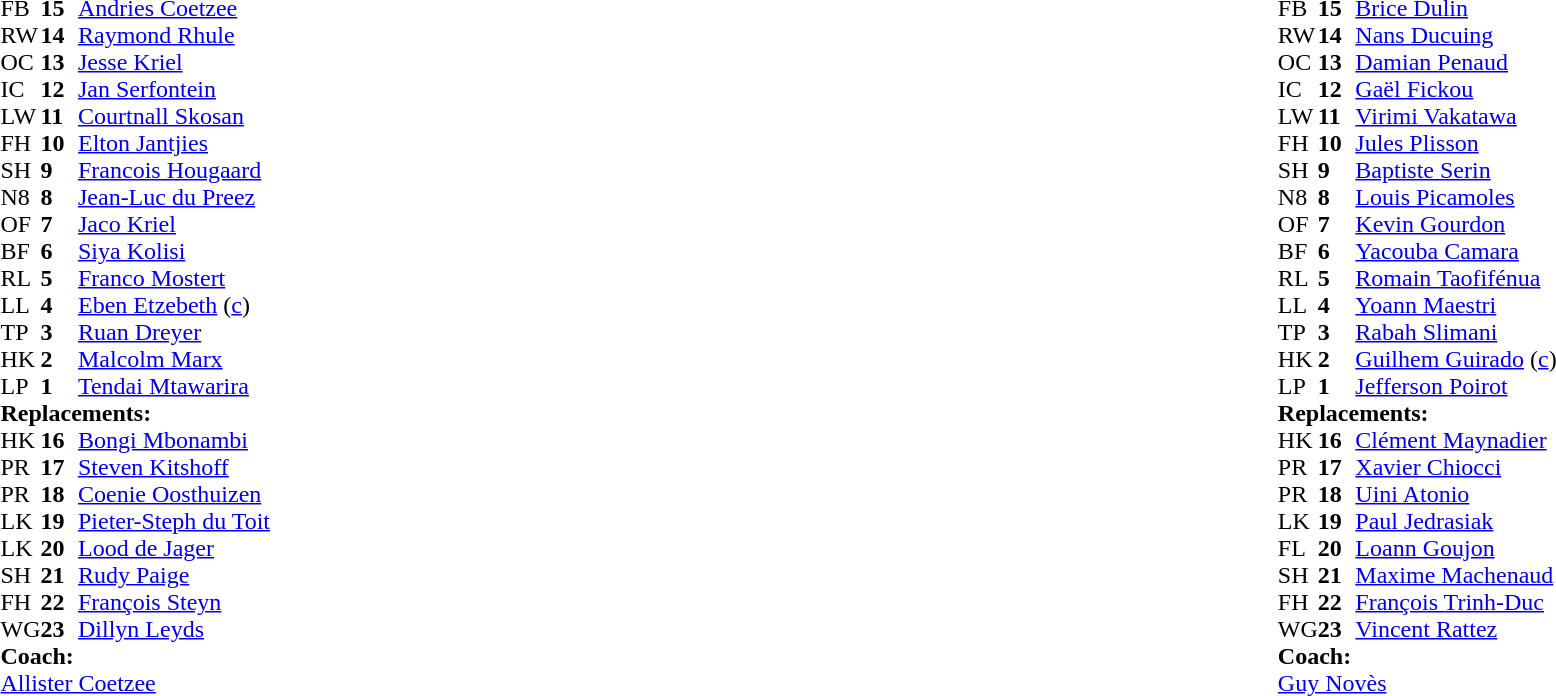<table style="width:100%;">
<tr>
<td style="vertical-align:top; width:50%"><br><table cellspacing="0" cellpadding="0">
<tr>
<th width="25"></th>
<th width="25"></th>
</tr>
<tr>
<td>FB</td>
<td><strong>15</strong></td>
<td><a href='#'>Andries Coetzee</a></td>
</tr>
<tr>
<td>RW</td>
<td><strong>14</strong></td>
<td><a href='#'>Raymond Rhule</a></td>
<td></td>
<td></td>
</tr>
<tr>
<td>OC</td>
<td><strong>13</strong></td>
<td><a href='#'>Jesse Kriel</a></td>
</tr>
<tr>
<td>IC</td>
<td><strong>12</strong></td>
<td><a href='#'>Jan Serfontein</a></td>
</tr>
<tr>
<td>LW</td>
<td><strong>11</strong></td>
<td><a href='#'>Courtnall Skosan</a></td>
</tr>
<tr>
<td>FH</td>
<td><strong>10</strong></td>
<td><a href='#'>Elton Jantjies</a></td>
</tr>
<tr>
<td>SH</td>
<td><strong>9</strong></td>
<td><a href='#'>Francois Hougaard</a></td>
<td></td>
<td></td>
</tr>
<tr>
<td>N8</td>
<td><strong>8</strong></td>
<td><a href='#'>Jean-Luc du Preez</a></td>
<td></td>
<td></td>
</tr>
<tr>
<td>OF</td>
<td><strong>7</strong></td>
<td><a href='#'>Jaco Kriel</a></td>
<td></td>
<td></td>
</tr>
<tr>
<td>BF</td>
<td><strong>6</strong></td>
<td><a href='#'>Siya Kolisi</a></td>
</tr>
<tr>
<td>RL</td>
<td><strong>5</strong></td>
<td><a href='#'>Franco Mostert</a></td>
<td></td>
<td></td>
</tr>
<tr>
<td>LL</td>
<td><strong>4</strong></td>
<td><a href='#'>Eben Etzebeth</a> (<a href='#'>c</a>)</td>
</tr>
<tr>
<td>TP</td>
<td><strong>3</strong></td>
<td><a href='#'>Ruan Dreyer</a></td>
<td></td>
<td></td>
</tr>
<tr>
<td>HK</td>
<td><strong>2</strong></td>
<td><a href='#'>Malcolm Marx</a></td>
<td></td>
<td></td>
</tr>
<tr>
<td>LP</td>
<td><strong>1</strong></td>
<td><a href='#'>Tendai Mtawarira</a></td>
<td></td>
<td></td>
</tr>
<tr>
<td colspan=3><strong>Replacements:</strong></td>
</tr>
<tr>
<td>HK</td>
<td><strong>16</strong></td>
<td><a href='#'>Bongi Mbonambi</a></td>
<td></td>
<td></td>
</tr>
<tr>
<td>PR</td>
<td><strong>17</strong></td>
<td><a href='#'>Steven Kitshoff</a></td>
<td></td>
<td></td>
</tr>
<tr>
<td>PR</td>
<td><strong>18</strong></td>
<td><a href='#'>Coenie Oosthuizen</a></td>
<td></td>
<td></td>
</tr>
<tr>
<td>LK</td>
<td><strong>19</strong></td>
<td><a href='#'>Pieter-Steph du Toit</a></td>
<td></td>
<td></td>
</tr>
<tr>
<td>LK</td>
<td><strong>20</strong></td>
<td><a href='#'>Lood de Jager</a></td>
<td></td>
<td></td>
</tr>
<tr>
<td>SH</td>
<td><strong>21</strong></td>
<td><a href='#'>Rudy Paige</a></td>
<td></td>
<td></td>
</tr>
<tr>
<td>FH</td>
<td><strong>22</strong></td>
<td><a href='#'>François Steyn</a></td>
<td></td>
<td></td>
</tr>
<tr>
<td>WG</td>
<td><strong>23</strong></td>
<td><a href='#'>Dillyn Leyds</a></td>
<td></td>
<td></td>
</tr>
<tr>
<td colspan=3><strong>Coach:</strong></td>
</tr>
<tr>
<td colspan="4"> <a href='#'>Allister Coetzee</a></td>
</tr>
</table>
</td>
<td style="vertical-align:top; width:50%"><br><table cellspacing="0" cellpadding="0" style="margin:auto">
<tr>
<th width="25"></th>
<th width="25"></th>
</tr>
<tr>
<td>FB</td>
<td><strong>15</strong></td>
<td><a href='#'>Brice Dulin</a></td>
</tr>
<tr>
<td>RW</td>
<td><strong>14</strong></td>
<td><a href='#'>Nans Ducuing</a></td>
</tr>
<tr>
<td>OC</td>
<td><strong>13</strong></td>
<td><a href='#'>Damian Penaud</a></td>
<td></td>
<td></td>
</tr>
<tr>
<td>IC</td>
<td><strong>12</strong></td>
<td><a href='#'>Gaël Fickou</a></td>
</tr>
<tr>
<td>LW</td>
<td><strong>11</strong></td>
<td><a href='#'>Virimi Vakatawa</a></td>
<td></td>
<td></td>
</tr>
<tr>
<td>FH</td>
<td><strong>10</strong></td>
<td><a href='#'>Jules Plisson</a></td>
</tr>
<tr>
<td>SH</td>
<td><strong>9</strong></td>
<td><a href='#'>Baptiste Serin</a></td>
<td></td>
<td></td>
</tr>
<tr>
<td>N8</td>
<td><strong>8</strong></td>
<td><a href='#'>Louis Picamoles</a></td>
<td></td>
<td></td>
</tr>
<tr>
<td>OF</td>
<td><strong>7</strong></td>
<td><a href='#'>Kevin Gourdon</a></td>
</tr>
<tr>
<td>BF</td>
<td><strong>6</strong></td>
<td><a href='#'>Yacouba Camara</a></td>
<td></td>
<td></td>
</tr>
<tr>
<td>RL</td>
<td><strong>5</strong></td>
<td><a href='#'>Romain Taofifénua</a></td>
<td></td>
<td></td>
</tr>
<tr>
<td>LL</td>
<td><strong>4</strong></td>
<td><a href='#'>Yoann Maestri</a></td>
</tr>
<tr>
<td>TP</td>
<td><strong>3</strong></td>
<td><a href='#'>Rabah Slimani</a></td>
<td></td>
<td></td>
<td></td>
</tr>
<tr>
<td>HK</td>
<td><strong>2</strong></td>
<td><a href='#'>Guilhem Guirado</a> (<a href='#'>c</a>)</td>
</tr>
<tr>
<td>LP</td>
<td><strong>1</strong></td>
<td><a href='#'>Jefferson Poirot</a></td>
<td></td>
<td></td>
</tr>
<tr>
<td colspan=3><strong>Replacements:</strong></td>
</tr>
<tr>
<td>HK</td>
<td><strong>16</strong></td>
<td><a href='#'>Clément Maynadier</a></td>
<td></td>
<td></td>
</tr>
<tr>
<td>PR</td>
<td><strong>17</strong></td>
<td><a href='#'>Xavier Chiocci</a></td>
<td></td>
<td></td>
</tr>
<tr>
<td>PR</td>
<td><strong>18</strong></td>
<td><a href='#'>Uini Atonio</a></td>
<td></td>
<td></td>
<td></td>
</tr>
<tr>
<td>LK</td>
<td><strong>19</strong></td>
<td><a href='#'>Paul Jedrasiak</a></td>
<td></td>
<td></td>
</tr>
<tr>
<td>FL</td>
<td><strong>20</strong></td>
<td><a href='#'>Loann Goujon</a></td>
<td></td>
<td></td>
</tr>
<tr>
<td>SH</td>
<td><strong>21</strong></td>
<td><a href='#'>Maxime Machenaud</a></td>
<td></td>
<td></td>
</tr>
<tr>
<td>FH</td>
<td><strong>22</strong></td>
<td><a href='#'>François Trinh-Duc</a></td>
<td></td>
<td></td>
</tr>
<tr>
<td>WG</td>
<td><strong>23</strong></td>
<td><a href='#'>Vincent Rattez</a></td>
<td></td>
<td></td>
</tr>
<tr>
<td colspan=3><strong>Coach:</strong></td>
</tr>
<tr>
<td colspan="4"> <a href='#'>Guy Novès</a></td>
</tr>
</table>
</td>
</tr>
</table>
